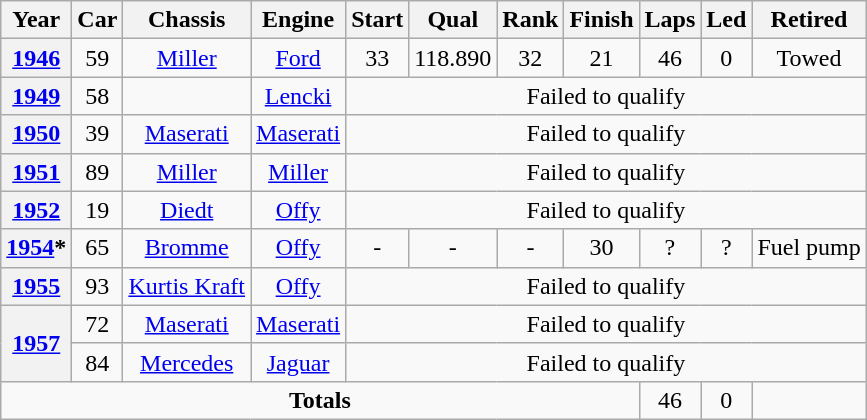<table class="wikitable" style="text-align:center">
<tr>
<th>Year</th>
<th>Car</th>
<th>Chassis</th>
<th>Engine</th>
<th>Start</th>
<th>Qual</th>
<th>Rank</th>
<th>Finish</th>
<th>Laps</th>
<th>Led</th>
<th>Retired</th>
</tr>
<tr>
<th><a href='#'>1946</a></th>
<td>59</td>
<td><a href='#'>Miller</a></td>
<td><a href='#'>Ford</a></td>
<td>33</td>
<td>118.890</td>
<td>32</td>
<td>21</td>
<td>46</td>
<td>0</td>
<td>Towed</td>
</tr>
<tr>
<th><a href='#'>1949</a></th>
<td>58</td>
<td></td>
<td><a href='#'>Lencki</a></td>
<td colspan=7>Failed to qualify</td>
</tr>
<tr>
<th><a href='#'>1950</a></th>
<td>39</td>
<td><a href='#'>Maserati</a></td>
<td><a href='#'>Maserati</a></td>
<td colspan=7>Failed to qualify</td>
</tr>
<tr>
<th><a href='#'>1951</a></th>
<td>89</td>
<td><a href='#'>Miller</a></td>
<td><a href='#'>Miller</a></td>
<td colspan=7>Failed to qualify</td>
</tr>
<tr>
<th><a href='#'>1952</a></th>
<td>19</td>
<td><a href='#'>Diedt</a></td>
<td><a href='#'>Offy</a></td>
<td colspan=7>Failed to qualify</td>
</tr>
<tr>
<th><a href='#'>1954</a>*</th>
<td>65</td>
<td><a href='#'>Bromme</a></td>
<td><a href='#'>Offy</a></td>
<td>-</td>
<td>-</td>
<td>-</td>
<td>30</td>
<td>?</td>
<td>?</td>
<td>Fuel pump</td>
</tr>
<tr>
<th><a href='#'>1955</a></th>
<td>93</td>
<td><a href='#'>Kurtis Kraft</a></td>
<td><a href='#'>Offy</a></td>
<td colspan=7>Failed to qualify</td>
</tr>
<tr>
<th rowspan=2><a href='#'>1957</a></th>
<td>72</td>
<td><a href='#'>Maserati</a></td>
<td><a href='#'>Maserati</a></td>
<td colspan=7>Failed to qualify</td>
</tr>
<tr>
<td>84</td>
<td><a href='#'>Mercedes</a></td>
<td><a href='#'>Jaguar</a></td>
<td colspan=7>Failed to qualify</td>
</tr>
<tr>
<td colspan=8><strong>Totals</strong></td>
<td>46</td>
<td>0</td>
<td></td>
</tr>
</table>
